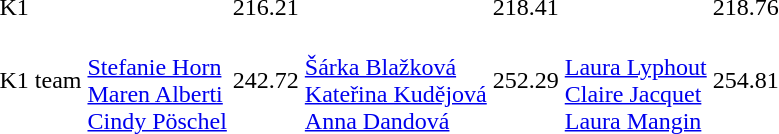<table>
<tr>
<td>K1</td>
<td></td>
<td>216.21</td>
<td></td>
<td>218.41</td>
<td></td>
<td>218.76</td>
</tr>
<tr>
<td>K1 team</td>
<td><br><a href='#'>Stefanie Horn</a><br><a href='#'>Maren Alberti</a><br><a href='#'>Cindy Pöschel</a></td>
<td>242.72</td>
<td><br><a href='#'>Šárka Blažková</a><br><a href='#'>Kateřina Kudějová</a><br><a href='#'>Anna Dandová</a></td>
<td>252.29</td>
<td><br><a href='#'>Laura Lyphout</a><br><a href='#'>Claire Jacquet</a><br><a href='#'>Laura Mangin</a></td>
<td>254.81</td>
</tr>
</table>
